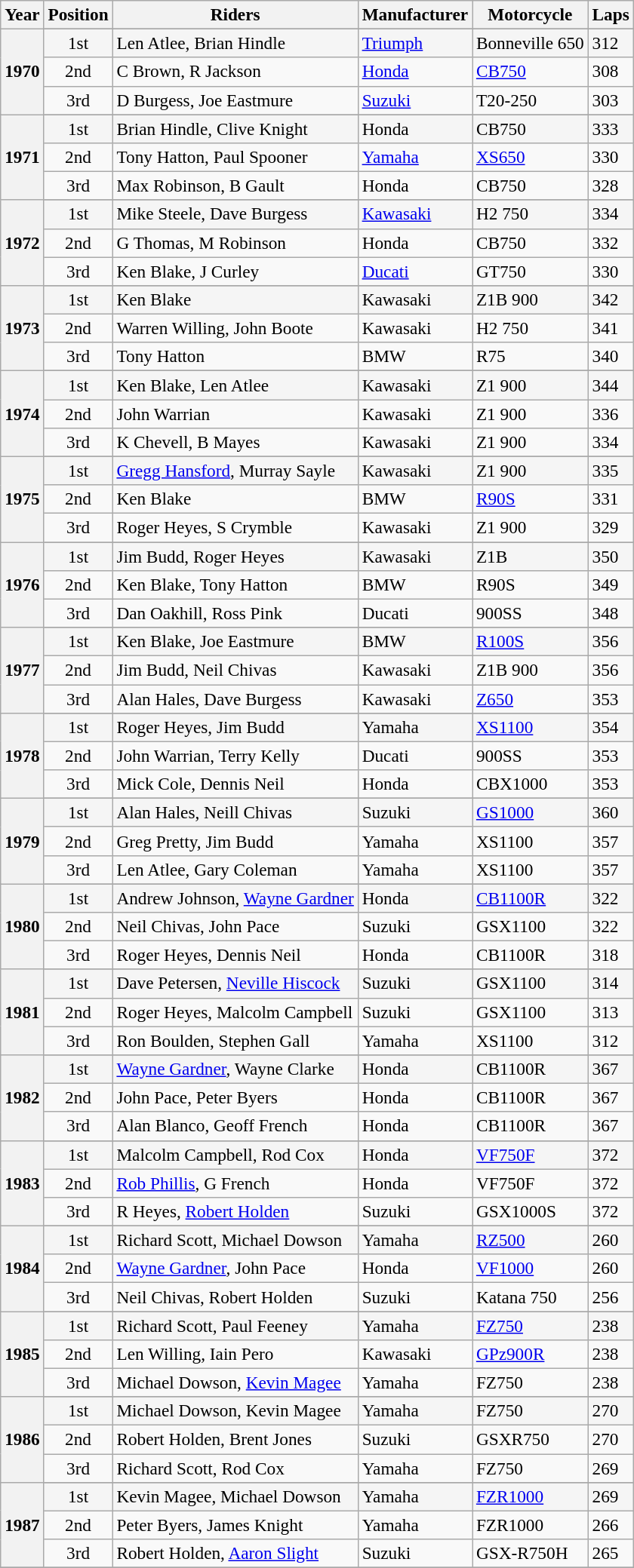<table class="wikitable" style="font-size:97%;">
<tr>
<th>Year</th>
<th>Position</th>
<th>Riders</th>
<th>Manufacturer</th>
<th>Motorcycle</th>
<th>Laps</th>
</tr>
<tr>
<th rowspan=4>1970</th>
</tr>
<tr style="background:WhiteSmoke;">
<td align=center>1st</td>
<td>Len Atlee, Brian Hindle</td>
<td><a href='#'>Triumph</a></td>
<td>Bonneville 650</td>
<td>312</td>
</tr>
<tr>
<td align=center>2nd</td>
<td>C Brown, R Jackson</td>
<td><a href='#'>Honda</a></td>
<td><a href='#'>CB750</a></td>
<td>308</td>
</tr>
<tr>
<td align=center>3rd</td>
<td>D Burgess, Joe Eastmure</td>
<td><a href='#'>Suzuki</a></td>
<td>T20-250</td>
<td>303</td>
</tr>
<tr>
<th rowspan=4>1971</th>
</tr>
<tr style="background:WhiteSmoke;">
<td align=center>1st</td>
<td>Brian Hindle, Clive Knight</td>
<td>Honda</td>
<td>CB750</td>
<td>333</td>
</tr>
<tr>
<td align=center>2nd</td>
<td>Tony Hatton, Paul Spooner</td>
<td><a href='#'>Yamaha</a></td>
<td><a href='#'>XS650</a></td>
<td>330</td>
</tr>
<tr>
<td align=center>3rd</td>
<td>Max Robinson, B Gault</td>
<td>Honda</td>
<td>CB750</td>
<td>328</td>
</tr>
<tr>
<th rowspan=4>1972</th>
</tr>
<tr style="background:WhiteSmoke;">
<td align=center>1st</td>
<td>Mike Steele, Dave Burgess</td>
<td><a href='#'>Kawasaki</a></td>
<td>H2 750</td>
<td>334</td>
</tr>
<tr>
<td align=center>2nd</td>
<td>G Thomas, M Robinson</td>
<td>Honda</td>
<td>CB750</td>
<td>332</td>
</tr>
<tr>
<td align=center>3rd</td>
<td>Ken Blake, J Curley</td>
<td><a href='#'>Ducati</a></td>
<td>GT750</td>
<td>330</td>
</tr>
<tr>
<th rowspan=4>1973</th>
</tr>
<tr style="background:WhiteSmoke;">
<td align=center>1st</td>
<td>Ken Blake</td>
<td>Kawasaki</td>
<td>Z1B 900</td>
<td>342</td>
</tr>
<tr>
<td align=center>2nd</td>
<td>Warren Willing, John Boote</td>
<td>Kawasaki</td>
<td>H2 750</td>
<td>341</td>
</tr>
<tr>
<td align=center>3rd</td>
<td>Tony Hatton</td>
<td>BMW</td>
<td>R75</td>
<td>340</td>
</tr>
<tr>
<th rowspan=4>1974</th>
</tr>
<tr style="background:WhiteSmoke;">
<td align=center>1st</td>
<td>Ken Blake, Len Atlee</td>
<td>Kawasaki</td>
<td>Z1 900</td>
<td>344</td>
</tr>
<tr>
<td align=center>2nd</td>
<td>John Warrian</td>
<td>Kawasaki</td>
<td>Z1 900</td>
<td>336</td>
</tr>
<tr>
<td align=center>3rd</td>
<td>K Chevell, B Mayes</td>
<td>Kawasaki</td>
<td>Z1 900</td>
<td>334</td>
</tr>
<tr>
<th rowspan=4>1975</th>
</tr>
<tr style="background:WhiteSmoke;">
<td align=center>1st</td>
<td><a href='#'>Gregg Hansford</a>, Murray Sayle</td>
<td>Kawasaki</td>
<td>Z1 900</td>
<td>335</td>
</tr>
<tr>
<td align=center>2nd</td>
<td>Ken Blake</td>
<td>BMW</td>
<td><a href='#'>R90S</a></td>
<td>331</td>
</tr>
<tr>
<td align=center>3rd</td>
<td>Roger Heyes, S Crymble</td>
<td>Kawasaki</td>
<td>Z1 900</td>
<td>329</td>
</tr>
<tr>
<th rowspan=4>1976</th>
</tr>
<tr style="background:WhiteSmoke;">
<td align=center>1st</td>
<td>Jim Budd, Roger Heyes</td>
<td>Kawasaki</td>
<td>Z1B</td>
<td>350</td>
</tr>
<tr>
<td align=center>2nd</td>
<td>Ken Blake, Tony Hatton</td>
<td>BMW</td>
<td>R90S</td>
<td>349</td>
</tr>
<tr>
<td align=center>3rd</td>
<td>Dan Oakhill, Ross Pink</td>
<td>Ducati</td>
<td>900SS</td>
<td>348</td>
</tr>
<tr>
<th rowspan=4>1977</th>
</tr>
<tr style="background:WhiteSmoke;">
<td align=center>1st</td>
<td>Ken Blake, Joe Eastmure</td>
<td>BMW</td>
<td><a href='#'>R100S</a></td>
<td>356</td>
</tr>
<tr>
<td align=center>2nd</td>
<td>Jim Budd, Neil Chivas</td>
<td>Kawasaki</td>
<td>Z1B 900</td>
<td>356</td>
</tr>
<tr>
<td align=center>3rd</td>
<td>Alan Hales, Dave Burgess</td>
<td>Kawasaki</td>
<td><a href='#'>Z650</a></td>
<td>353</td>
</tr>
<tr>
<th rowspan=4>1978</th>
</tr>
<tr style="background:WhiteSmoke;">
<td align=center>1st</td>
<td>Roger Heyes, Jim Budd</td>
<td>Yamaha</td>
<td><a href='#'>XS1100</a></td>
<td>354</td>
</tr>
<tr>
<td align=center>2nd</td>
<td>John Warrian, Terry Kelly</td>
<td>Ducati</td>
<td>900SS</td>
<td>353</td>
</tr>
<tr>
<td align=center>3rd</td>
<td>Mick Cole, Dennis Neil</td>
<td>Honda</td>
<td>CBX1000</td>
<td>353</td>
</tr>
<tr>
<th rowspan=4>1979</th>
</tr>
<tr style="background:WhiteSmoke;">
<td align=center>1st</td>
<td>Alan Hales, Neill Chivas</td>
<td>Suzuki</td>
<td><a href='#'>GS1000</a></td>
<td>360</td>
</tr>
<tr>
<td align=center>2nd</td>
<td>Greg Pretty, Jim Budd</td>
<td>Yamaha</td>
<td>XS1100</td>
<td>357</td>
</tr>
<tr>
<td align=center>3rd</td>
<td>Len Atlee, Gary Coleman</td>
<td>Yamaha</td>
<td>XS1100</td>
<td>357</td>
</tr>
<tr>
<th rowspan=4>1980</th>
</tr>
<tr style="background:WhiteSmoke;">
<td align=center>1st</td>
<td>Andrew Johnson, <a href='#'>Wayne Gardner</a></td>
<td>Honda</td>
<td><a href='#'>CB1100R</a></td>
<td>322</td>
</tr>
<tr>
<td align=center>2nd</td>
<td>Neil Chivas, John Pace</td>
<td>Suzuki</td>
<td>GSX1100</td>
<td>322</td>
</tr>
<tr>
<td align=center>3rd</td>
<td>Roger Heyes, Dennis Neil</td>
<td>Honda</td>
<td>CB1100R</td>
<td>318</td>
</tr>
<tr>
<th rowspan=4>1981</th>
</tr>
<tr style="background:WhiteSmoke;">
<td align=center>1st</td>
<td>Dave Petersen, <a href='#'>Neville Hiscock</a></td>
<td>Suzuki</td>
<td>GSX1100</td>
<td>314</td>
</tr>
<tr>
<td align=center>2nd</td>
<td>Roger Heyes, Malcolm Campbell</td>
<td>Suzuki</td>
<td>GSX1100</td>
<td>313</td>
</tr>
<tr>
<td align=center>3rd</td>
<td>Ron Boulden, Stephen Gall</td>
<td>Yamaha</td>
<td>XS1100</td>
<td>312</td>
</tr>
<tr>
<th rowspan=4>1982</th>
</tr>
<tr style="background:WhiteSmoke;">
<td align=center>1st</td>
<td><a href='#'>Wayne Gardner</a>, Wayne Clarke</td>
<td>Honda</td>
<td>CB1100R</td>
<td>367</td>
</tr>
<tr>
<td align=center>2nd</td>
<td>John Pace, Peter Byers</td>
<td>Honda</td>
<td>CB1100R</td>
<td>367</td>
</tr>
<tr>
<td align=center>3rd</td>
<td>Alan Blanco, Geoff French</td>
<td>Honda</td>
<td>CB1100R</td>
<td>367</td>
</tr>
<tr>
<th rowspan=4>1983</th>
</tr>
<tr style="background:WhiteSmoke;">
<td align=center>1st</td>
<td>Malcolm Campbell, Rod Cox</td>
<td>Honda</td>
<td><a href='#'>VF750F</a></td>
<td>372</td>
</tr>
<tr>
<td align=center>2nd</td>
<td><a href='#'>Rob Phillis</a>, G French</td>
<td>Honda</td>
<td>VF750F</td>
<td>372</td>
</tr>
<tr>
<td align=center>3rd</td>
<td>R Heyes, <a href='#'>Robert Holden</a></td>
<td>Suzuki</td>
<td>GSX1000S</td>
<td>372</td>
</tr>
<tr>
<th rowspan=4>1984</th>
</tr>
<tr style="background:WhiteSmoke;">
<td align=center>1st</td>
<td>Richard Scott, Michael Dowson</td>
<td>Yamaha</td>
<td><a href='#'>RZ500</a></td>
<td>260</td>
</tr>
<tr>
<td align=center>2nd</td>
<td><a href='#'>Wayne Gardner</a>, John Pace</td>
<td>Honda</td>
<td><a href='#'>VF1000</a></td>
<td>260</td>
</tr>
<tr>
<td align=center>3rd</td>
<td>Neil Chivas, Robert Holden</td>
<td>Suzuki</td>
<td>Katana 750</td>
<td>256</td>
</tr>
<tr>
<th rowspan=4>1985</th>
</tr>
<tr style="background:WhiteSmoke;">
<td align=center>1st</td>
<td>Richard Scott, Paul Feeney</td>
<td>Yamaha</td>
<td><a href='#'>FZ750</a></td>
<td>238</td>
</tr>
<tr>
<td align=center>2nd</td>
<td>Len Willing, Iain Pero</td>
<td>Kawasaki</td>
<td><a href='#'>GPz900R</a></td>
<td>238</td>
</tr>
<tr>
<td align=center>3rd</td>
<td>Michael Dowson, <a href='#'>Kevin Magee</a></td>
<td>Yamaha</td>
<td>FZ750</td>
<td>238</td>
</tr>
<tr>
<th rowspan=4>1986</th>
</tr>
<tr style="background:WhiteSmoke;">
<td align=center>1st</td>
<td>Michael Dowson, Kevin Magee</td>
<td>Yamaha</td>
<td>FZ750</td>
<td>270</td>
</tr>
<tr>
<td align=center>2nd</td>
<td>Robert Holden, Brent Jones</td>
<td>Suzuki</td>
<td>GSXR750</td>
<td>270</td>
</tr>
<tr>
<td align=center>3rd</td>
<td>Richard Scott, Rod Cox</td>
<td>Yamaha</td>
<td>FZ750</td>
<td>269</td>
</tr>
<tr>
<th rowspan=4>1987</th>
</tr>
<tr style="background:WhiteSmoke;">
<td align=center>1st</td>
<td>Kevin Magee, Michael Dowson</td>
<td>Yamaha</td>
<td><a href='#'>FZR1000</a></td>
<td>269</td>
</tr>
<tr>
<td align=center>2nd</td>
<td>Peter Byers, James Knight</td>
<td>Yamaha</td>
<td>FZR1000</td>
<td>266</td>
</tr>
<tr>
<td align=center>3rd</td>
<td>Robert Holden, <a href='#'>Aaron Slight</a></td>
<td>Suzuki</td>
<td>GSX-R750H</td>
<td>265</td>
</tr>
<tr>
</tr>
</table>
